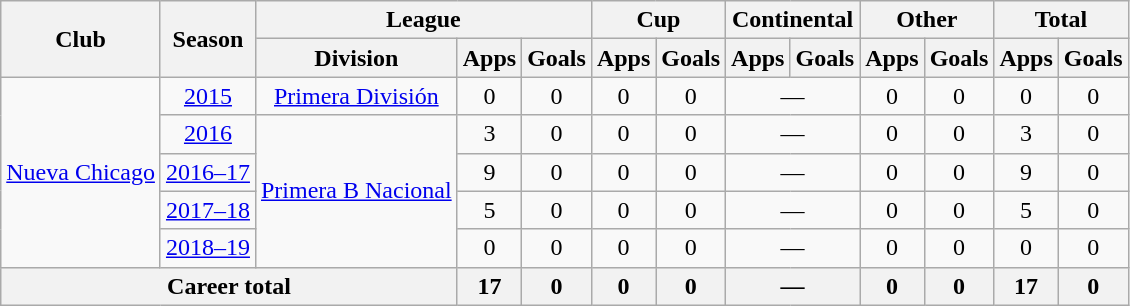<table class="wikitable" style="text-align:center">
<tr>
<th rowspan="2">Club</th>
<th rowspan="2">Season</th>
<th colspan="3">League</th>
<th colspan="2">Cup</th>
<th colspan="2">Continental</th>
<th colspan="2">Other</th>
<th colspan="2">Total</th>
</tr>
<tr>
<th>Division</th>
<th>Apps</th>
<th>Goals</th>
<th>Apps</th>
<th>Goals</th>
<th>Apps</th>
<th>Goals</th>
<th>Apps</th>
<th>Goals</th>
<th>Apps</th>
<th>Goals</th>
</tr>
<tr>
<td rowspan="5"><a href='#'>Nueva Chicago</a></td>
<td><a href='#'>2015</a></td>
<td rowspan="1"><a href='#'>Primera División</a></td>
<td>0</td>
<td>0</td>
<td>0</td>
<td>0</td>
<td colspan="2">—</td>
<td>0</td>
<td>0</td>
<td>0</td>
<td>0</td>
</tr>
<tr>
<td><a href='#'>2016</a></td>
<td rowspan="4"><a href='#'>Primera B Nacional</a></td>
<td>3</td>
<td>0</td>
<td>0</td>
<td>0</td>
<td colspan="2">—</td>
<td>0</td>
<td>0</td>
<td>3</td>
<td>0</td>
</tr>
<tr>
<td><a href='#'>2016–17</a></td>
<td>9</td>
<td>0</td>
<td>0</td>
<td>0</td>
<td colspan="2">—</td>
<td>0</td>
<td>0</td>
<td>9</td>
<td>0</td>
</tr>
<tr>
<td><a href='#'>2017–18</a></td>
<td>5</td>
<td>0</td>
<td>0</td>
<td>0</td>
<td colspan="2">—</td>
<td>0</td>
<td>0</td>
<td>5</td>
<td>0</td>
</tr>
<tr>
<td><a href='#'>2018–19</a></td>
<td>0</td>
<td>0</td>
<td>0</td>
<td>0</td>
<td colspan="2">—</td>
<td>0</td>
<td>0</td>
<td>0</td>
<td>0</td>
</tr>
<tr>
<th colspan="3">Career total</th>
<th>17</th>
<th>0</th>
<th>0</th>
<th>0</th>
<th colspan="2">—</th>
<th>0</th>
<th>0</th>
<th>17</th>
<th>0</th>
</tr>
</table>
